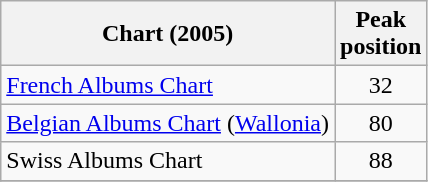<table class="wikitable sortable">
<tr>
<th>Chart (2005)</th>
<th>Peak<br>position</th>
</tr>
<tr>
<td><a href='#'>French Albums Chart</a></td>
<td align="center">32</td>
</tr>
<tr>
<td><a href='#'>Belgian Albums Chart</a> (<a href='#'>Wallonia</a>)</td>
<td align="center">80</td>
</tr>
<tr>
<td>Swiss Albums Chart</td>
<td align="center">88</td>
</tr>
<tr>
</tr>
</table>
